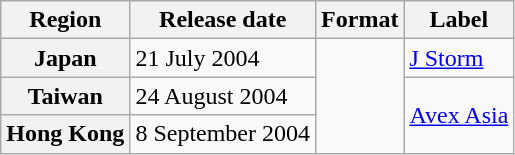<table class="wikitable plainrowheaders">
<tr>
<th scope="col">Region</th>
<th scope="col">Release date</th>
<th scope="col">Format</th>
<th scope="col">Label</th>
</tr>
<tr>
<th scope="row">Japan</th>
<td>21 July 2004</td>
<td rowspan="3"></td>
<td><a href='#'>J Storm</a></td>
</tr>
<tr>
<th scope="row">Taiwan</th>
<td>24 August 2004</td>
<td rowspan="2"><a href='#'>Avex Asia</a></td>
</tr>
<tr>
<th scope="row">Hong Kong</th>
<td>8 September 2004</td>
</tr>
</table>
